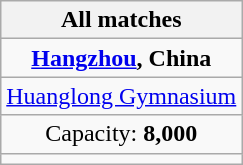<table class="wikitable" style="text-align: center;">
<tr>
<th>All matches</th>
</tr>
<tr>
<td><strong><a href='#'>Hangzhou</a>, China</strong></td>
</tr>
<tr>
<td><a href='#'>Huanglong Gymnasium</a></td>
</tr>
<tr>
<td>Capacity: <strong>8,000</strong></td>
</tr>
<tr>
<td></td>
</tr>
</table>
